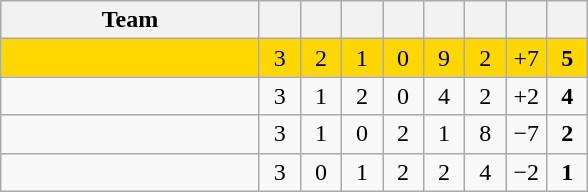<table class="wikitable" style="text-align:center">
<tr>
<th width=165>Team</th>
<th width=20></th>
<th width=20></th>
<th width=20></th>
<th width=20></th>
<th width=20></th>
<th width=20></th>
<th width=20></th>
<th width=20></th>
</tr>
<tr align=center bgcolor=gold>
<td align=left></td>
<td>3</td>
<td>2</td>
<td>1</td>
<td>0</td>
<td>9</td>
<td>2</td>
<td>+7</td>
<td><strong>5</strong></td>
</tr>
<tr>
<td align=left></td>
<td>3</td>
<td>1</td>
<td>2</td>
<td>0</td>
<td>4</td>
<td>2</td>
<td>+2</td>
<td><strong>4</strong></td>
</tr>
<tr>
<td align=left></td>
<td>3</td>
<td>1</td>
<td>0</td>
<td>2</td>
<td>1</td>
<td>8</td>
<td>−7</td>
<td><strong>2</strong></td>
</tr>
<tr>
<td align=left></td>
<td>3</td>
<td>0</td>
<td>1</td>
<td>2</td>
<td>2</td>
<td>4</td>
<td>−2</td>
<td><strong>1</strong></td>
</tr>
</table>
